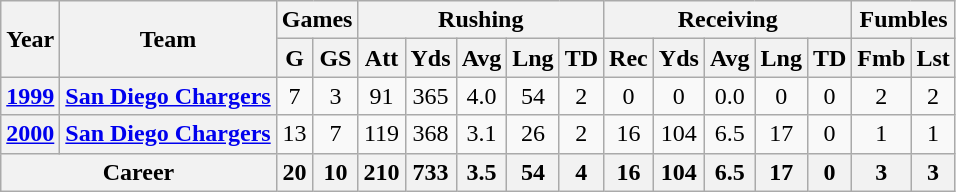<table class="wikitable" style="text-align: center;">
<tr>
<th rowspan="2">Year</th>
<th rowspan="2">Team</th>
<th colspan="2">Games</th>
<th colspan="5">Rushing</th>
<th colspan="5">Receiving</th>
<th colspan="5">Fumbles</th>
</tr>
<tr>
<th>G</th>
<th>GS</th>
<th>Att</th>
<th>Yds</th>
<th>Avg</th>
<th>Lng</th>
<th>TD</th>
<th>Rec</th>
<th>Yds</th>
<th>Avg</th>
<th>Lng</th>
<th>TD</th>
<th>Fmb</th>
<th>Lst</th>
</tr>
<tr>
<th><a href='#'>1999</a></th>
<th><a href='#'>San Diego Chargers</a></th>
<td>7</td>
<td>3</td>
<td>91</td>
<td>365</td>
<td>4.0</td>
<td>54</td>
<td>2</td>
<td>0</td>
<td>0</td>
<td>0.0</td>
<td>0</td>
<td>0</td>
<td>2</td>
<td>2</td>
</tr>
<tr>
<th><a href='#'>2000</a></th>
<th><a href='#'>San Diego Chargers</a></th>
<td>13</td>
<td>7</td>
<td>119</td>
<td>368</td>
<td>3.1</td>
<td>26</td>
<td>2</td>
<td>16</td>
<td>104</td>
<td>6.5</td>
<td>17</td>
<td>0</td>
<td>1</td>
<td>1</td>
</tr>
<tr>
<th colspan="2">Career</th>
<th>20</th>
<th>10</th>
<th>210</th>
<th>733</th>
<th>3.5</th>
<th>54</th>
<th>4</th>
<th>16</th>
<th>104</th>
<th>6.5</th>
<th>17</th>
<th>0</th>
<th>3</th>
<th>3</th>
</tr>
</table>
